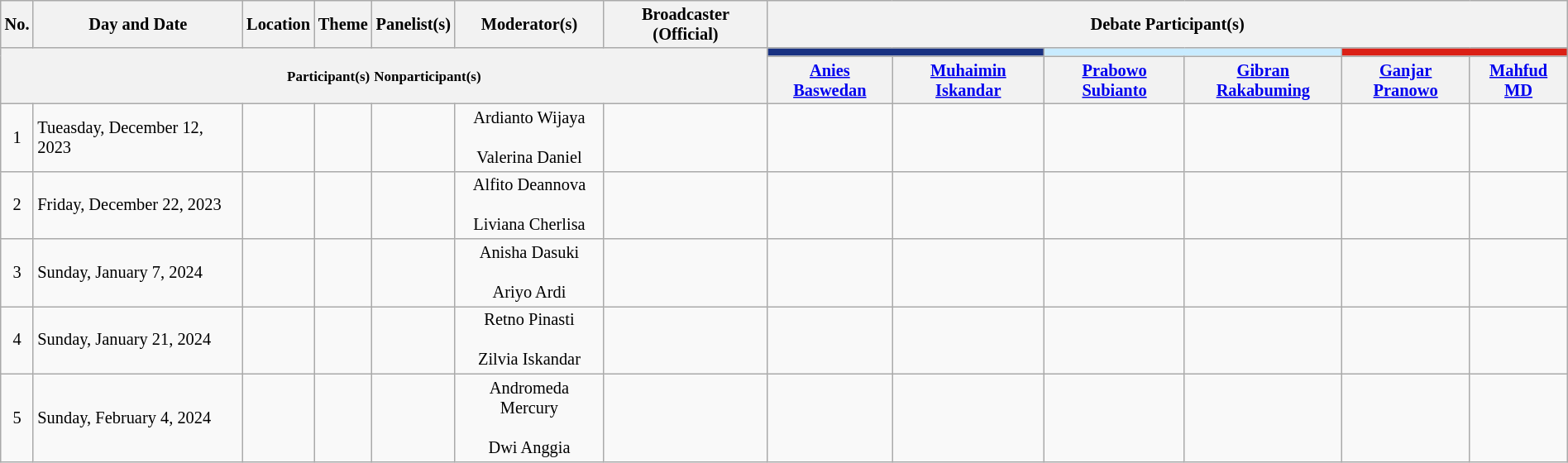<table class="wikitable" style="font-size:85%; width:100%;">
<tr>
<th>No.</th>
<th>Day and Date</th>
<th>Location</th>
<th>Theme</th>
<th>Panelist(s)</th>
<th>Moderator(s)</th>
<th>Broadcaster (Official)<br></th>
<th colspan="6">Debate Participant(s)</th>
</tr>
<tr>
<th colspan="7" rowspan="2">  <small>Participant(s)</small>      <small>Nonparticipant(s)</small></th>
<th colspan="2" style="background:#193282;"><a href='#'></a></th>
<th colspan="2" style="background:#c8ebff;"><a href='#'></a></th>
<th colspan="2" style="background:#DB2016;"><a href='#'></a></th>
</tr>
<tr>
<th><a href='#'>Anies Baswedan</a></th>
<th><a href='#'>Muhaimin Iskandar</a></th>
<th><a href='#'>Prabowo Subianto</a></th>
<th><a href='#'>Gibran Rakabuming</a></th>
<th><a href='#'>Ganjar Pranowo</a></th>
<th><a href='#'>Mahfud MD</a></th>
</tr>
<tr>
<td style="text-align: center;">1</td>
<td>Tueasday, December 12, 2023</td>
<td></td>
<td></td>
<td></td>
<td style="text-align: center;">Ardianto Wijaya<br><br>Valerina Daniel</td>
<td></td>
<td></td>
<td></td>
<td></td>
<td></td>
<td></td>
<td></td>
</tr>
<tr>
<td style="text-align: center;">2</td>
<td>Friday, December 22, 2023</td>
<td></td>
<td></td>
<td></td>
<td style="text-align: center;">Alfito Deannova<br><br>Liviana Cherlisa</td>
<td></td>
<td></td>
<td></td>
<td></td>
<td></td>
<td></td>
<td></td>
</tr>
<tr>
<td style="text-align: center;">3</td>
<td>Sunday, January 7, 2024</td>
<td></td>
<td></td>
<td></td>
<td style="text-align: center;">Anisha Dasuki<br><br>Ariyo Ardi</td>
<td></td>
<td></td>
<td></td>
<td></td>
<td></td>
<td></td>
<td></td>
</tr>
<tr>
<td style="text-align: center;">4</td>
<td>Sunday, January 21, 2024</td>
<td></td>
<td></td>
<td></td>
<td style="text-align: center;">Retno Pinasti<br><br>Zilvia Iskandar</td>
<td></td>
<td></td>
<td></td>
<td></td>
<td></td>
<td></td>
<td></td>
</tr>
<tr>
<td style="text-align: center;">5</td>
<td>Sunday, February 4, 2024</td>
<td> </td>
<td></td>
<td></td>
<td style="text-align: center;">Andromeda Mercury<br><br>Dwi Anggia</td>
<td></td>
<td></td>
<td></td>
<td></td>
<td></td>
<td></td>
<td></td>
</tr>
</table>
